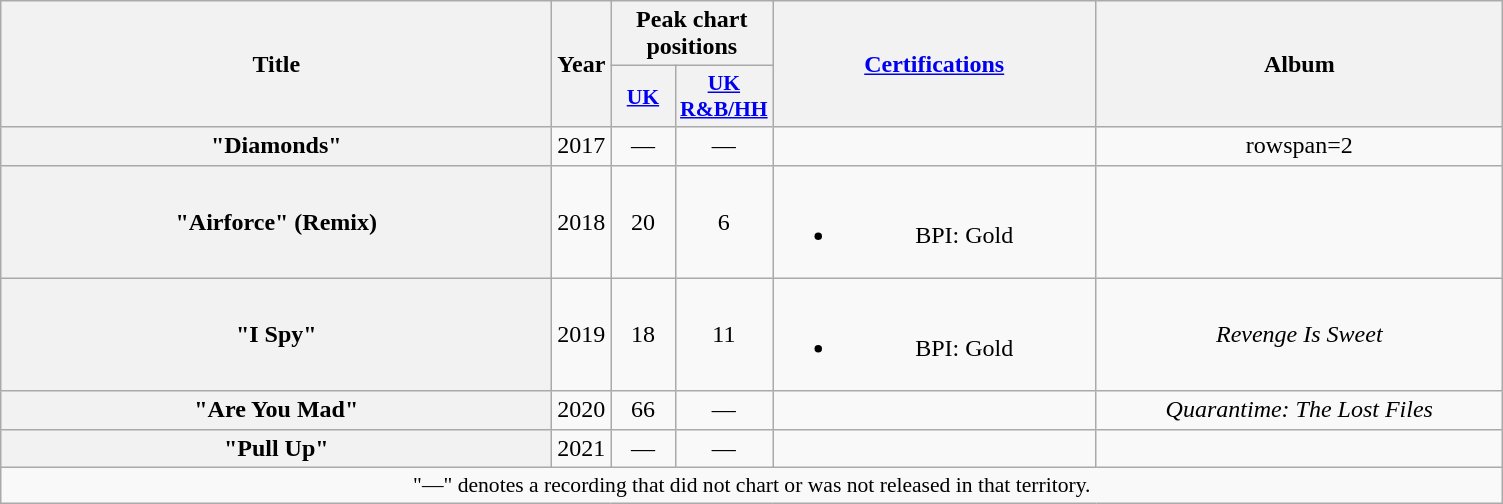<table class="wikitable plainrowheaders" style="text-align:center;">
<tr>
<th scope="col" rowspan="2" style="width:22.5em;">Title</th>
<th scope="col" rowspan="2" style="width:1em;">Year</th>
<th scope="col" colspan="2">Peak chart positions</th>
<th scope="col" rowspan="2" style="width:13em;"><a href='#'>Certifications</a></th>
<th scope="col" rowspan="2" style="width:16.5em;">Album</th>
</tr>
<tr>
<th scope="col" style="width:2.5em;font-size:90%;"><a href='#'>UK</a><br></th>
<th scope="col" style="width:2.5em;font-size:90%;"><a href='#'>UK<br>R&B/HH</a><br></th>
</tr>
<tr>
<th scope="row">"Diamonds"<br></th>
<td>2017</td>
<td>—</td>
<td>—</td>
<td></td>
<td>rowspan=2 </td>
</tr>
<tr>
<th scope="row">"Airforce" (Remix)<br></th>
<td>2018</td>
<td>20</td>
<td>6</td>
<td><br><ul><li>BPI: Gold</li></ul></td>
</tr>
<tr>
<th scope="row">"I Spy"<br></th>
<td>2019</td>
<td>18</td>
<td>11</td>
<td><br><ul><li>BPI: Gold</li></ul></td>
<td><em>Revenge Is Sweet</em></td>
</tr>
<tr>
<th scope="row">"Are You Mad"<br></th>
<td>2020</td>
<td>66</td>
<td>—</td>
<td></td>
<td><em>Quarantime: The Lost Files</em></td>
</tr>
<tr>
<th scope="row">"Pull Up"<br></th>
<td>2021</td>
<td>—</td>
<td>—</td>
<td></td>
<td></td>
</tr>
<tr>
<td colspan="10" style="font-size:90%">"—" denotes a recording that did not chart or was not released in that territory.</td>
</tr>
</table>
